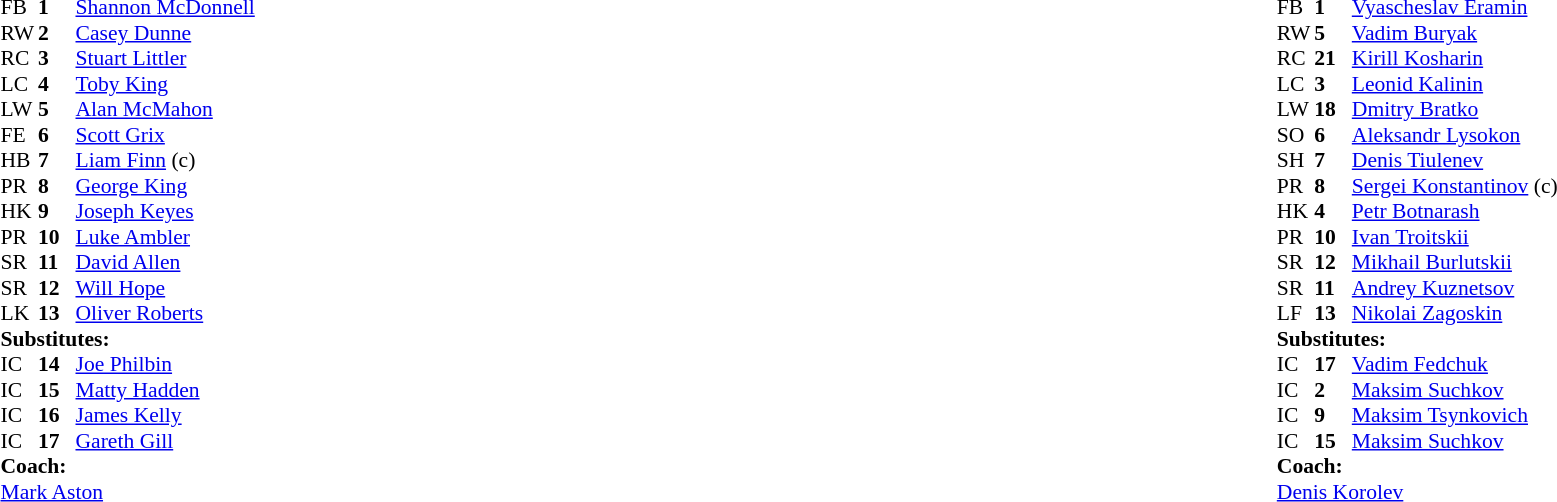<table width="100%">
<tr>
<td valign="top" width="50%"><br><table style="font-size: 90%" cellspacing="0" cellpadding="0">
<tr>
<th width="25"></th>
<th width="25"></th>
</tr>
<tr>
<td>FB</td>
<td><strong>1</strong></td>
<td><a href='#'>Shannon McDonnell</a></td>
</tr>
<tr>
<td>RW</td>
<td><strong>2</strong></td>
<td><a href='#'>Casey Dunne</a></td>
</tr>
<tr>
<td>RC</td>
<td><strong>3</strong></td>
<td><a href='#'>Stuart Littler</a></td>
</tr>
<tr>
<td>LC</td>
<td><strong>4</strong></td>
<td><a href='#'>Toby King</a></td>
</tr>
<tr>
<td>LW</td>
<td><strong>5</strong></td>
<td><a href='#'>Alan McMahon</a></td>
</tr>
<tr>
<td>FE</td>
<td><strong>6</strong></td>
<td><a href='#'>Scott Grix</a></td>
</tr>
<tr>
<td>HB</td>
<td><strong>7</strong></td>
<td><a href='#'>Liam Finn</a> (c)</td>
</tr>
<tr>
<td>PR</td>
<td><strong>8</strong></td>
<td><a href='#'>George King</a></td>
</tr>
<tr>
<td>HK</td>
<td><strong>9</strong></td>
<td><a href='#'>Joseph Keyes</a></td>
</tr>
<tr>
<td>PR</td>
<td><strong>10</strong></td>
<td><a href='#'>Luke Ambler</a></td>
</tr>
<tr>
<td>SR</td>
<td><strong>11</strong></td>
<td><a href='#'>David Allen</a></td>
</tr>
<tr>
<td>SR</td>
<td><strong>12</strong></td>
<td><a href='#'>Will Hope</a></td>
</tr>
<tr>
<td>LK</td>
<td><strong>13</strong></td>
<td><a href='#'>Oliver Roberts</a></td>
</tr>
<tr>
<td colspan=3><strong>Substitutes:</strong></td>
</tr>
<tr>
<td>IC</td>
<td><strong>14</strong></td>
<td><a href='#'>Joe Philbin</a></td>
</tr>
<tr>
<td>IC</td>
<td><strong>15</strong></td>
<td><a href='#'>Matty Hadden</a></td>
</tr>
<tr>
<td>IC</td>
<td><strong>16</strong></td>
<td><a href='#'>James Kelly</a></td>
</tr>
<tr>
<td>IC</td>
<td><strong>17</strong></td>
<td><a href='#'>Gareth Gill</a></td>
</tr>
<tr>
<td colspan=3><strong>Coach:</strong></td>
</tr>
<tr>
<td colspan="4"><a href='#'>Mark Aston</a></td>
</tr>
</table>
</td>
<td valign="top" width="50%"><br><table style="font-size: 90%" cellspacing="0" cellpadding="0" align="center">
<tr>
<th width="25"></th>
<th width="25"></th>
</tr>
<tr>
<td>FB</td>
<td><strong>1</strong></td>
<td><a href='#'>Vyascheslav Eramin</a></td>
</tr>
<tr>
<td>RW</td>
<td><strong>5</strong></td>
<td><a href='#'>Vadim Buryak</a></td>
</tr>
<tr>
<td>RC</td>
<td><strong>21</strong></td>
<td><a href='#'>Kirill Kosharin</a></td>
</tr>
<tr>
<td>LC</td>
<td><strong>3</strong></td>
<td><a href='#'>Leonid Kalinin</a></td>
</tr>
<tr>
<td>LW</td>
<td><strong>18</strong></td>
<td><a href='#'>Dmitry Bratko</a></td>
</tr>
<tr>
<td>SO</td>
<td><strong>6</strong></td>
<td><a href='#'>Aleksandr Lysokon</a></td>
</tr>
<tr>
<td>SH</td>
<td><strong>7</strong></td>
<td><a href='#'>Denis Tiulenev</a></td>
</tr>
<tr>
<td>PR</td>
<td><strong>8</strong></td>
<td><a href='#'>Sergei Konstantinov</a> (c)</td>
</tr>
<tr>
<td>HK</td>
<td><strong>4</strong></td>
<td><a href='#'>Petr Botnarash</a></td>
</tr>
<tr>
<td>PR</td>
<td><strong>10</strong></td>
<td><a href='#'>Ivan Troitskii</a></td>
</tr>
<tr>
<td>SR</td>
<td><strong>12</strong></td>
<td><a href='#'>Mikhail Burlutskii</a></td>
</tr>
<tr>
<td>SR</td>
<td><strong>11</strong></td>
<td><a href='#'>Andrey Kuznetsov</a></td>
</tr>
<tr>
<td>LF</td>
<td><strong>13</strong></td>
<td><a href='#'>Nikolai Zagoskin</a></td>
</tr>
<tr>
<td colspan=3><strong>Substitutes:</strong></td>
</tr>
<tr>
<td>IC</td>
<td><strong>17</strong></td>
<td><a href='#'>Vadim Fedchuk</a></td>
</tr>
<tr>
<td>IC</td>
<td><strong>2</strong></td>
<td><a href='#'>Maksim Suchkov</a></td>
</tr>
<tr>
<td>IC</td>
<td><strong>9</strong></td>
<td><a href='#'>Maksim Tsynkovich</a></td>
</tr>
<tr>
<td>IC</td>
<td><strong>15</strong></td>
<td><a href='#'>Maksim Suchkov</a></td>
</tr>
<tr>
<td colspan=3><strong>Coach:</strong></td>
</tr>
<tr>
<td colspan="4"><a href='#'>Denis Korolev</a></td>
</tr>
</table>
</td>
</tr>
</table>
